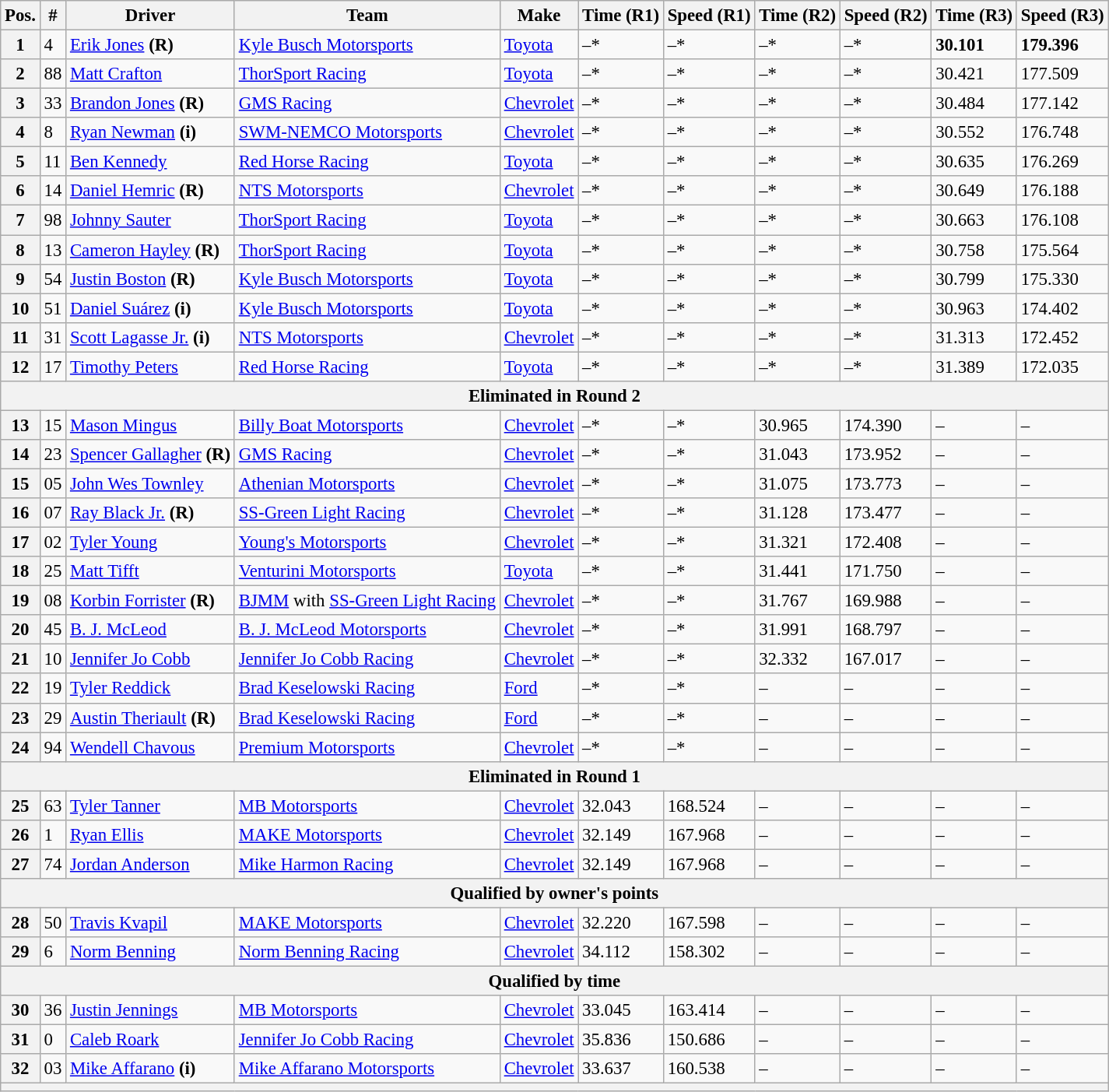<table class="wikitable" style="font-size:95%">
<tr>
<th>Pos.</th>
<th>#</th>
<th>Driver</th>
<th>Team</th>
<th>Make</th>
<th>Time (R1)</th>
<th>Speed (R1)</th>
<th>Time (R2)</th>
<th>Speed (R2)</th>
<th>Time (R3)</th>
<th>Speed (R3)</th>
</tr>
<tr>
<th>1</th>
<td>4</td>
<td><a href='#'>Erik Jones</a> <strong>(R)</strong></td>
<td><a href='#'>Kyle Busch Motorsports</a></td>
<td><a href='#'>Toyota</a></td>
<td>–*</td>
<td>–*</td>
<td>–*</td>
<td>–*</td>
<td><strong>30.101</strong></td>
<td><strong>179.396</strong></td>
</tr>
<tr>
<th>2</th>
<td>88</td>
<td><a href='#'>Matt Crafton</a></td>
<td><a href='#'>ThorSport Racing</a></td>
<td><a href='#'>Toyota</a></td>
<td>–*</td>
<td>–*</td>
<td>–*</td>
<td>–*</td>
<td>30.421</td>
<td>177.509</td>
</tr>
<tr>
<th>3</th>
<td>33</td>
<td><a href='#'>Brandon Jones</a> <strong>(R)</strong></td>
<td><a href='#'>GMS Racing</a></td>
<td><a href='#'>Chevrolet</a></td>
<td>–*</td>
<td>–*</td>
<td>–*</td>
<td>–*</td>
<td>30.484</td>
<td>177.142</td>
</tr>
<tr>
<th>4</th>
<td>8</td>
<td><a href='#'>Ryan Newman</a> <strong>(i)</strong></td>
<td><a href='#'>SWM-NEMCO Motorsports</a></td>
<td><a href='#'>Chevrolet</a></td>
<td>–*</td>
<td>–*</td>
<td>–*</td>
<td>–*</td>
<td>30.552</td>
<td>176.748</td>
</tr>
<tr>
<th>5</th>
<td>11</td>
<td><a href='#'>Ben Kennedy</a></td>
<td><a href='#'>Red Horse Racing</a></td>
<td><a href='#'>Toyota</a></td>
<td>–*</td>
<td>–*</td>
<td>–*</td>
<td>–*</td>
<td>30.635</td>
<td>176.269</td>
</tr>
<tr>
<th>6</th>
<td>14</td>
<td><a href='#'>Daniel Hemric</a> <strong>(R)</strong></td>
<td><a href='#'>NTS Motorsports</a></td>
<td><a href='#'>Chevrolet</a></td>
<td>–*</td>
<td>–*</td>
<td>–*</td>
<td>–*</td>
<td>30.649</td>
<td>176.188</td>
</tr>
<tr>
<th>7</th>
<td>98</td>
<td><a href='#'>Johnny Sauter</a></td>
<td><a href='#'>ThorSport Racing</a></td>
<td><a href='#'>Toyota</a></td>
<td>–*</td>
<td>–*</td>
<td>–*</td>
<td>–*</td>
<td>30.663</td>
<td>176.108</td>
</tr>
<tr>
<th>8</th>
<td>13</td>
<td><a href='#'>Cameron Hayley</a> <strong>(R)</strong></td>
<td><a href='#'>ThorSport Racing</a></td>
<td><a href='#'>Toyota</a></td>
<td>–*</td>
<td>–*</td>
<td>–*</td>
<td>–*</td>
<td>30.758</td>
<td>175.564</td>
</tr>
<tr>
<th>9</th>
<td>54</td>
<td><a href='#'>Justin Boston</a> <strong>(R)</strong></td>
<td><a href='#'>Kyle Busch Motorsports</a></td>
<td><a href='#'>Toyota</a></td>
<td>–*</td>
<td>–*</td>
<td>–*</td>
<td>–*</td>
<td>30.799</td>
<td>175.330</td>
</tr>
<tr>
<th>10</th>
<td>51</td>
<td><a href='#'>Daniel Suárez</a> <strong>(i)</strong></td>
<td><a href='#'>Kyle Busch Motorsports</a></td>
<td><a href='#'>Toyota</a></td>
<td>–*</td>
<td>–*</td>
<td>–*</td>
<td>–*</td>
<td>30.963</td>
<td>174.402</td>
</tr>
<tr>
<th>11</th>
<td>31</td>
<td><a href='#'>Scott Lagasse Jr.</a> <strong>(i)</strong></td>
<td><a href='#'>NTS Motorsports</a></td>
<td><a href='#'>Chevrolet</a></td>
<td>–*</td>
<td>–*</td>
<td>–*</td>
<td>–*</td>
<td>31.313</td>
<td>172.452</td>
</tr>
<tr>
<th>12</th>
<td>17</td>
<td><a href='#'>Timothy Peters</a></td>
<td><a href='#'>Red Horse Racing</a></td>
<td><a href='#'>Toyota</a></td>
<td>–*</td>
<td>–*</td>
<td>–*</td>
<td>–*</td>
<td>31.389</td>
<td>172.035</td>
</tr>
<tr>
<th colspan="11">Eliminated in Round 2</th>
</tr>
<tr>
<th>13</th>
<td>15</td>
<td><a href='#'>Mason Mingus</a></td>
<td><a href='#'>Billy Boat Motorsports</a></td>
<td><a href='#'>Chevrolet</a></td>
<td>–*</td>
<td>–*</td>
<td>30.965</td>
<td>174.390</td>
<td>–</td>
<td>–</td>
</tr>
<tr>
<th>14</th>
<td>23</td>
<td><a href='#'>Spencer Gallagher</a> <strong>(R)</strong></td>
<td><a href='#'>GMS Racing</a></td>
<td><a href='#'>Chevrolet</a></td>
<td>–*</td>
<td>–*</td>
<td>31.043</td>
<td>173.952</td>
<td>–</td>
<td>–</td>
</tr>
<tr>
<th>15</th>
<td>05</td>
<td><a href='#'>John Wes Townley</a></td>
<td><a href='#'>Athenian Motorsports</a></td>
<td><a href='#'>Chevrolet</a></td>
<td>–*</td>
<td>–*</td>
<td>31.075</td>
<td>173.773</td>
<td>–</td>
<td>–</td>
</tr>
<tr>
<th>16</th>
<td>07</td>
<td><a href='#'>Ray Black Jr.</a> <strong>(R)</strong></td>
<td><a href='#'>SS-Green Light Racing</a></td>
<td><a href='#'>Chevrolet</a></td>
<td>–*</td>
<td>–*</td>
<td>31.128</td>
<td>173.477</td>
<td>–</td>
<td>–</td>
</tr>
<tr>
<th>17</th>
<td>02</td>
<td><a href='#'>Tyler Young</a></td>
<td><a href='#'>Young's Motorsports</a></td>
<td><a href='#'>Chevrolet</a></td>
<td>–*</td>
<td>–*</td>
<td>31.321</td>
<td>172.408</td>
<td>–</td>
<td>–</td>
</tr>
<tr>
<th>18</th>
<td>25</td>
<td><a href='#'>Matt Tifft</a></td>
<td><a href='#'>Venturini Motorsports</a></td>
<td><a href='#'>Toyota</a></td>
<td>–*</td>
<td>–*</td>
<td>31.441</td>
<td>171.750</td>
<td>–</td>
<td>–</td>
</tr>
<tr>
<th>19</th>
<td>08</td>
<td><a href='#'>Korbin Forrister</a> <strong>(R)</strong></td>
<td><a href='#'>BJMM</a> with <a href='#'>SS-Green Light Racing</a></td>
<td><a href='#'>Chevrolet</a></td>
<td>–*</td>
<td>–*</td>
<td>31.767</td>
<td>169.988</td>
<td>–</td>
<td>–</td>
</tr>
<tr>
<th>20</th>
<td>45</td>
<td><a href='#'>B. J. McLeod</a></td>
<td><a href='#'>B. J. McLeod Motorsports</a></td>
<td><a href='#'>Chevrolet</a></td>
<td>–*</td>
<td>–*</td>
<td>31.991</td>
<td>168.797</td>
<td>–</td>
<td>–</td>
</tr>
<tr>
<th>21</th>
<td>10</td>
<td><a href='#'>Jennifer Jo Cobb</a></td>
<td><a href='#'>Jennifer Jo Cobb Racing</a></td>
<td><a href='#'>Chevrolet</a></td>
<td>–*</td>
<td>–*</td>
<td>32.332</td>
<td>167.017</td>
<td>–</td>
<td>–</td>
</tr>
<tr>
<th>22</th>
<td>19</td>
<td><a href='#'>Tyler Reddick</a></td>
<td><a href='#'>Brad Keselowski Racing</a></td>
<td><a href='#'>Ford</a></td>
<td>–*</td>
<td>–*</td>
<td>–</td>
<td>–</td>
<td>–</td>
<td>–</td>
</tr>
<tr>
<th>23</th>
<td>29</td>
<td><a href='#'>Austin Theriault</a> <strong>(R)</strong></td>
<td><a href='#'>Brad Keselowski Racing</a></td>
<td><a href='#'>Ford</a></td>
<td>–*</td>
<td>–*</td>
<td>–</td>
<td>–</td>
<td>–</td>
<td>–</td>
</tr>
<tr>
<th>24</th>
<td>94</td>
<td><a href='#'>Wendell Chavous</a></td>
<td><a href='#'>Premium Motorsports</a></td>
<td><a href='#'>Chevrolet</a></td>
<td>–*</td>
<td>–*</td>
<td>–</td>
<td>–</td>
<td>–</td>
<td>–</td>
</tr>
<tr>
<th colspan="11">Eliminated in Round 1</th>
</tr>
<tr>
<th>25</th>
<td>63</td>
<td><a href='#'>Tyler Tanner</a></td>
<td><a href='#'>MB Motorsports</a></td>
<td><a href='#'>Chevrolet</a></td>
<td>32.043</td>
<td>168.524</td>
<td>–</td>
<td>–</td>
<td>–</td>
<td>–</td>
</tr>
<tr>
<th>26</th>
<td>1</td>
<td><a href='#'>Ryan Ellis</a></td>
<td><a href='#'>MAKE Motorsports</a></td>
<td><a href='#'>Chevrolet</a></td>
<td>32.149</td>
<td>167.968</td>
<td>–</td>
<td>–</td>
<td>–</td>
<td>–</td>
</tr>
<tr>
<th>27</th>
<td>74</td>
<td><a href='#'>Jordan Anderson</a></td>
<td><a href='#'>Mike Harmon Racing</a></td>
<td><a href='#'>Chevrolet</a></td>
<td>32.149</td>
<td>167.968</td>
<td>–</td>
<td>–</td>
<td>–</td>
<td>–</td>
</tr>
<tr>
<th colspan="11">Qualified by owner's points</th>
</tr>
<tr>
<th>28</th>
<td>50</td>
<td><a href='#'>Travis Kvapil</a></td>
<td><a href='#'>MAKE Motorsports</a></td>
<td><a href='#'>Chevrolet</a></td>
<td>32.220</td>
<td>167.598</td>
<td>–</td>
<td>–</td>
<td>–</td>
<td>–</td>
</tr>
<tr>
<th>29</th>
<td>6</td>
<td><a href='#'>Norm Benning</a></td>
<td><a href='#'>Norm Benning Racing</a></td>
<td><a href='#'>Chevrolet</a></td>
<td>34.112</td>
<td>158.302</td>
<td>–</td>
<td>–</td>
<td>–</td>
<td>–</td>
</tr>
<tr>
<th colspan="11">Qualified by time</th>
</tr>
<tr>
<th>30</th>
<td>36</td>
<td><a href='#'>Justin Jennings</a></td>
<td><a href='#'>MB Motorsports</a></td>
<td><a href='#'>Chevrolet</a></td>
<td>33.045</td>
<td>163.414</td>
<td>–</td>
<td>–</td>
<td>–</td>
<td>–</td>
</tr>
<tr>
<th>31</th>
<td>0</td>
<td><a href='#'>Caleb Roark</a></td>
<td><a href='#'>Jennifer Jo Cobb Racing</a></td>
<td><a href='#'>Chevrolet</a></td>
<td>35.836</td>
<td>150.686</td>
<td>–</td>
<td>–</td>
<td>–</td>
<td>–</td>
</tr>
<tr>
<th>32</th>
<td>03</td>
<td><a href='#'>Mike Affarano</a> <strong>(i)</strong></td>
<td><a href='#'>Mike Affarano Motorsports</a></td>
<td><a href='#'>Chevrolet</a></td>
<td>33.637</td>
<td>160.538</td>
<td>–</td>
<td>–</td>
<td>–</td>
<td>–</td>
</tr>
<tr>
<th colspan="11"></th>
</tr>
</table>
